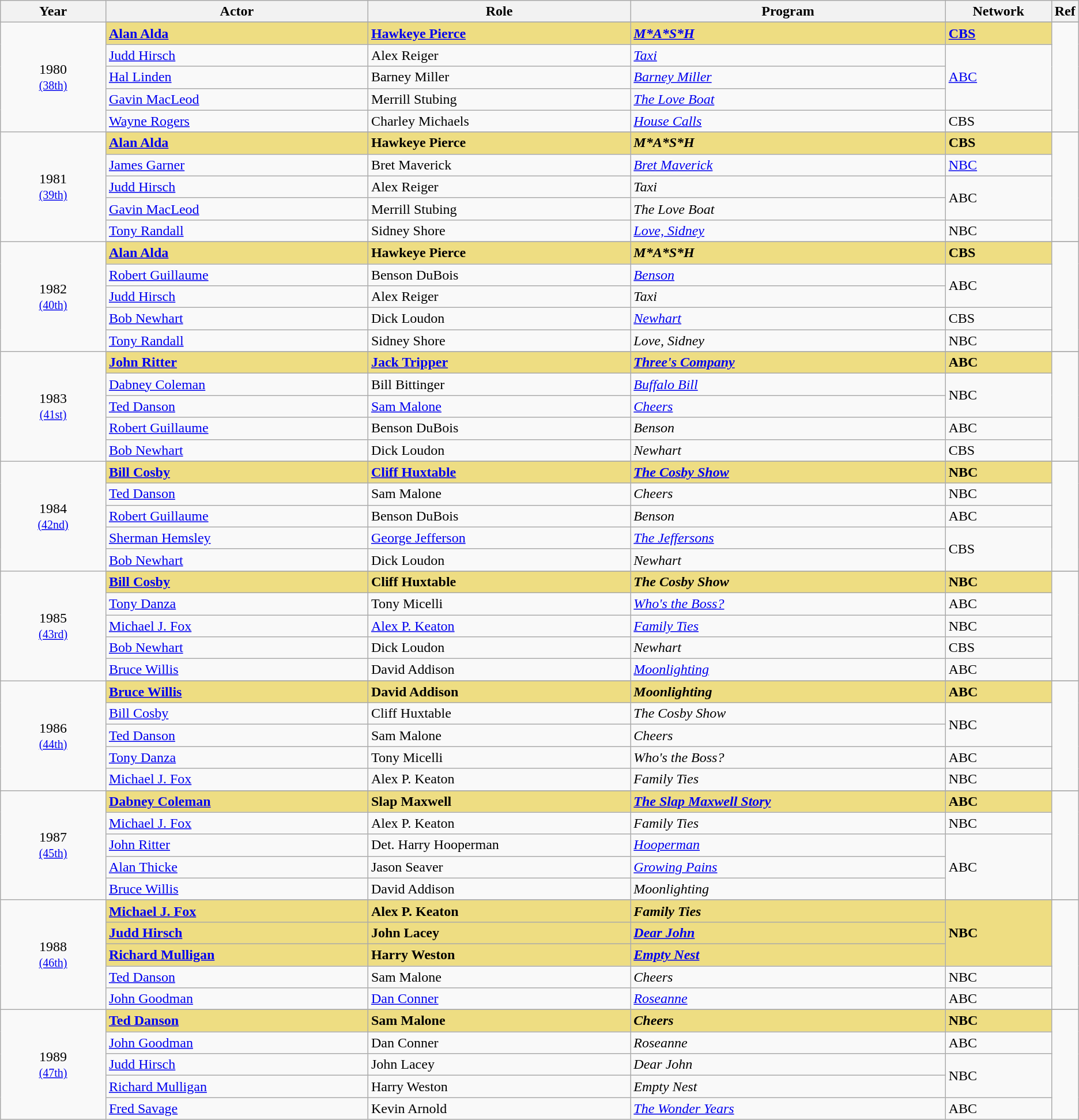<table class="wikitable">
<tr>
<th style="width:10%;">Year</th>
<th style="width:25%;">Actor</th>
<th style="width:25%;">Role</th>
<th style="width:30%;">Program</th>
<th style="width:10%;">Network</th>
<th style="width:5%;">Ref</th>
</tr>
<tr>
<td rowspan="6" style="text-align:center;">1980 <br><small><a href='#'>(38th)</a></small></td>
</tr>
<tr>
<td style="background:#EEDD82;"><strong><a href='#'>Alan Alda</a> </strong></td>
<td style="background:#EEDD82;"><strong><a href='#'>Hawkeye Pierce</a></strong></td>
<td style="background:#EEDD82;"><strong><em><a href='#'>M*A*S*H</a></em></strong></td>
<td style="background:#EEDD82;"><strong><a href='#'>CBS</a></strong></td>
<td rowspan="5"></td>
</tr>
<tr>
<td><a href='#'>Judd Hirsch</a></td>
<td>Alex Reiger</td>
<td><em><a href='#'>Taxi</a></em></td>
<td rowspan="3"><a href='#'>ABC</a></td>
</tr>
<tr>
<td><a href='#'>Hal Linden</a></td>
<td>Barney Miller</td>
<td><em><a href='#'>Barney Miller</a></em></td>
</tr>
<tr>
<td><a href='#'>Gavin MacLeod</a></td>
<td>Merrill Stubing</td>
<td><em><a href='#'>The Love Boat</a></em></td>
</tr>
<tr>
<td><a href='#'>Wayne Rogers</a></td>
<td>Charley Michaels</td>
<td><em><a href='#'>House Calls</a></em></td>
<td>CBS</td>
</tr>
<tr>
<td rowspan="6" style="text-align:center;">1981 <br><small><a href='#'>(39th)</a></small></td>
</tr>
<tr>
<td style="background:#EEDD82;"><strong><a href='#'>Alan Alda</a> </strong></td>
<td style="background:#EEDD82;"><strong>Hawkeye Pierce</strong></td>
<td style="background:#EEDD82;"><strong><em>M*A*S*H</em></strong></td>
<td style="background:#EEDD82;"><strong>CBS</strong></td>
<td rowspan="5"></td>
</tr>
<tr>
<td><a href='#'>James Garner</a></td>
<td>Bret Maverick</td>
<td><em><a href='#'>Bret Maverick</a></em></td>
<td><a href='#'>NBC</a></td>
</tr>
<tr>
<td><a href='#'>Judd Hirsch</a></td>
<td>Alex Reiger</td>
<td><em>Taxi</em></td>
<td rowspan="2">ABC</td>
</tr>
<tr>
<td><a href='#'>Gavin MacLeod</a></td>
<td>Merrill Stubing</td>
<td><em>The Love Boat</em></td>
</tr>
<tr>
<td><a href='#'>Tony Randall</a></td>
<td>Sidney Shore</td>
<td><em><a href='#'>Love, Sidney</a></em></td>
<td>NBC</td>
</tr>
<tr>
<td rowspan="6" style="text-align:center;">1982 <br><small><a href='#'>(40th)</a></small></td>
</tr>
<tr>
<td style="background:#EEDD82;"><strong><a href='#'>Alan Alda</a> </strong></td>
<td style="background:#EEDD82;"><strong>Hawkeye Pierce</strong></td>
<td style="background:#EEDD82;"><strong><em>M*A*S*H</em></strong></td>
<td style="background:#EEDD82;"><strong>CBS</strong></td>
<td rowspan="5"></td>
</tr>
<tr>
<td><a href='#'>Robert Guillaume</a></td>
<td>Benson DuBois</td>
<td><em><a href='#'>Benson</a></em></td>
<td rowspan="2">ABC</td>
</tr>
<tr>
<td><a href='#'>Judd Hirsch</a></td>
<td>Alex Reiger</td>
<td><em>Taxi</em></td>
</tr>
<tr>
<td><a href='#'>Bob Newhart</a></td>
<td>Dick Loudon</td>
<td><em><a href='#'>Newhart</a></em></td>
<td>CBS</td>
</tr>
<tr>
<td><a href='#'>Tony Randall</a></td>
<td>Sidney Shore</td>
<td><em>Love, Sidney</em></td>
<td>NBC</td>
</tr>
<tr>
<td rowspan="6" style="text-align:center;">1983 <br><small><a href='#'>(41st)</a></small></td>
</tr>
<tr>
<td style="background:#EEDD82;"><strong><a href='#'>John Ritter</a> </strong></td>
<td style="background:#EEDD82;"><strong><a href='#'>Jack Tripper</a></strong></td>
<td style="background:#EEDD82;"><strong><em><a href='#'>Three's Company</a></em></strong></td>
<td style="background:#EEDD82;"><strong>ABC</strong></td>
<td rowspan="5"></td>
</tr>
<tr>
<td><a href='#'>Dabney Coleman</a></td>
<td>Bill Bittinger</td>
<td><em><a href='#'>Buffalo Bill</a></em></td>
<td rowspan="2">NBC</td>
</tr>
<tr>
<td><a href='#'>Ted Danson</a></td>
<td><a href='#'>Sam Malone</a></td>
<td><em><a href='#'>Cheers</a></em></td>
</tr>
<tr>
<td><a href='#'>Robert Guillaume</a></td>
<td>Benson DuBois</td>
<td><em>Benson</em></td>
<td>ABC</td>
</tr>
<tr>
<td><a href='#'>Bob Newhart</a></td>
<td>Dick Loudon</td>
<td><em>Newhart</em></td>
<td>CBS</td>
</tr>
<tr>
<td rowspan="6" style="text-align:center;">1984 <br><small><a href='#'>(42nd)</a></small></td>
</tr>
<tr>
<td style="background:#EEDD82;"><strong><a href='#'>Bill Cosby</a> </strong></td>
<td style="background:#EEDD82;"><strong><a href='#'>Cliff Huxtable</a></strong></td>
<td style="background:#EEDD82;"><strong><em><a href='#'>The Cosby Show</a></em></strong></td>
<td style="background:#EEDD82;"><strong>NBC</strong></td>
<td rowspan="5"></td>
</tr>
<tr>
<td><a href='#'>Ted Danson</a></td>
<td>Sam Malone</td>
<td><em>Cheers</em></td>
<td>NBC</td>
</tr>
<tr>
<td><a href='#'>Robert Guillaume</a></td>
<td>Benson DuBois</td>
<td><em>Benson</em></td>
<td>ABC</td>
</tr>
<tr>
<td><a href='#'>Sherman Hemsley</a></td>
<td><a href='#'>George Jefferson</a></td>
<td><em><a href='#'>The Jeffersons</a></em></td>
<td rowspan="2">CBS</td>
</tr>
<tr>
<td><a href='#'>Bob Newhart</a></td>
<td>Dick Loudon</td>
<td><em>Newhart</em></td>
</tr>
<tr>
<td rowspan="6" style="text-align:center;">1985 <br><small><a href='#'>(43rd)</a></small></td>
</tr>
<tr>
<td style="background:#EEDD82;"><strong><a href='#'>Bill Cosby</a> </strong></td>
<td style="background:#EEDD82;"><strong>Cliff Huxtable</strong></td>
<td style="background:#EEDD82;"><strong><em>The Cosby Show</em></strong></td>
<td style="background:#EEDD82;"><strong>NBC</strong></td>
<td rowspan="5"></td>
</tr>
<tr>
<td><a href='#'>Tony Danza</a></td>
<td>Tony Micelli</td>
<td><em><a href='#'>Who's the Boss?</a></em></td>
<td>ABC</td>
</tr>
<tr>
<td><a href='#'>Michael J. Fox</a></td>
<td><a href='#'>Alex P. Keaton</a></td>
<td><em><a href='#'>Family Ties</a></em></td>
<td>NBC</td>
</tr>
<tr>
<td><a href='#'>Bob Newhart</a></td>
<td>Dick Loudon</td>
<td><em>Newhart</em></td>
<td>CBS</td>
</tr>
<tr>
<td><a href='#'>Bruce Willis</a></td>
<td>David Addison</td>
<td><em><a href='#'>Moonlighting</a></em></td>
<td>ABC</td>
</tr>
<tr>
<td rowspan="6" style="text-align:center;">1986 <br><small><a href='#'>(44th)</a></small></td>
</tr>
<tr>
<td style="background:#EEDD82;"><strong><a href='#'>Bruce Willis</a> </strong></td>
<td style="background:#EEDD82;"><strong>David Addison</strong></td>
<td style="background:#EEDD82;"><strong><em>Moonlighting</em></strong></td>
<td style="background:#EEDD82;"><strong>ABC</strong></td>
<td rowspan="5"></td>
</tr>
<tr>
<td><a href='#'>Bill Cosby</a></td>
<td>Cliff Huxtable</td>
<td><em>The Cosby Show</em></td>
<td rowspan="2">NBC</td>
</tr>
<tr>
<td><a href='#'>Ted Danson</a></td>
<td>Sam Malone</td>
<td><em>Cheers</em></td>
</tr>
<tr>
<td><a href='#'>Tony Danza</a></td>
<td>Tony Micelli</td>
<td><em>Who's the Boss?</em></td>
<td>ABC</td>
</tr>
<tr>
<td><a href='#'>Michael J. Fox</a></td>
<td>Alex P. Keaton</td>
<td><em>Family Ties</em></td>
<td>NBC</td>
</tr>
<tr>
<td rowspan="6" style="text-align:center;">1987 <br><small><a href='#'>(45th)</a></small></td>
</tr>
<tr>
<td style="background:#EEDD82;"><strong><a href='#'>Dabney Coleman</a> </strong></td>
<td style="background:#EEDD82;"><strong>Slap Maxwell</strong></td>
<td style="background:#EEDD82;"><strong><em><a href='#'>The Slap Maxwell Story</a></em></strong></td>
<td style="background:#EEDD82;"><strong>ABC</strong></td>
<td rowspan="5"></td>
</tr>
<tr>
<td><a href='#'>Michael J. Fox</a></td>
<td>Alex P. Keaton</td>
<td><em>Family Ties</em></td>
<td>NBC</td>
</tr>
<tr>
<td><a href='#'>John Ritter</a></td>
<td>Det. Harry Hooperman</td>
<td><em><a href='#'>Hooperman</a></em></td>
<td rowspan="3">ABC</td>
</tr>
<tr>
<td><a href='#'>Alan Thicke</a></td>
<td>Jason Seaver</td>
<td><em><a href='#'>Growing Pains</a></em></td>
</tr>
<tr>
<td><a href='#'>Bruce Willis</a></td>
<td>David Addison</td>
<td><em>Moonlighting</em></td>
</tr>
<tr>
<td rowspan="6" style="text-align:center;">1988 <br><small><a href='#'>(46th)</a></small></td>
</tr>
<tr>
<td style="background:#EEDD82;"><strong><a href='#'>Michael J. Fox</a> </strong></td>
<td style="background:#EEDD82;"><strong>Alex P. Keaton</strong></td>
<td style="background:#EEDD82;"><strong><em>Family Ties</em></strong></td>
<td style="background:#EEDD82;" rowspan="3"><strong>NBC</strong></td>
<td rowspan="5"></td>
</tr>
<tr>
<td style="background:#EEDD82;"><strong><a href='#'>Judd Hirsch</a> </strong></td>
<td style="background:#EEDD82;"><strong>John Lacey</strong></td>
<td style="background:#EEDD82;"><strong><em><a href='#'>Dear John</a></em></strong></td>
</tr>
<tr>
<td style="background:#EEDD82;"><strong><a href='#'>Richard Mulligan</a> </strong></td>
<td style="background:#EEDD82;"><strong>Harry Weston</strong></td>
<td style="background:#EEDD82;"><strong><em><a href='#'>Empty Nest</a></em></strong></td>
</tr>
<tr>
<td><a href='#'>Ted Danson</a></td>
<td>Sam Malone</td>
<td><em>Cheers</em></td>
<td>NBC</td>
</tr>
<tr>
<td><a href='#'>John Goodman</a></td>
<td><a href='#'>Dan Conner</a></td>
<td><em><a href='#'>Roseanne</a></em></td>
<td>ABC</td>
</tr>
<tr>
<td rowspan="6" style="text-align:center;">1989 <br><small><a href='#'>(47th)</a></small></td>
</tr>
<tr>
<td style="background:#EEDD82;"><strong><a href='#'>Ted Danson</a> </strong></td>
<td style="background:#EEDD82;"><strong>Sam Malone</strong></td>
<td style="background:#EEDD82;"><strong><em>Cheers</em></strong></td>
<td style="background:#EEDD82;"><strong>NBC</strong></td>
<td rowspan="5"></td>
</tr>
<tr>
<td><a href='#'>John Goodman</a></td>
<td>Dan Conner</td>
<td><em>Roseanne</em></td>
<td>ABC</td>
</tr>
<tr>
<td><a href='#'>Judd Hirsch</a></td>
<td>John Lacey</td>
<td><em>Dear John</em></td>
<td rowspan="2">NBC</td>
</tr>
<tr>
<td><a href='#'>Richard Mulligan</a></td>
<td>Harry Weston</td>
<td><em>Empty Nest</em></td>
</tr>
<tr>
<td><a href='#'>Fred Savage</a></td>
<td>Kevin Arnold</td>
<td><em><a href='#'>The Wonder Years</a></em></td>
<td>ABC</td>
</tr>
</table>
